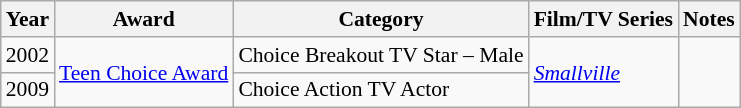<table class="wikitable" style="font-size: 90%;">
<tr>
<th>Year</th>
<th>Award</th>
<th>Category</th>
<th>Film/TV Series</th>
<th>Notes</th>
</tr>
<tr>
<td>2002</td>
<td rowspan=2><a href='#'>Teen Choice Award</a></td>
<td>Choice Breakout TV Star – Male</td>
<td rowspan=2><em><a href='#'>Smallville</a></em></td>
<td rowspan=2></td>
</tr>
<tr>
<td>2009</td>
<td>Choice Action TV Actor</td>
</tr>
</table>
